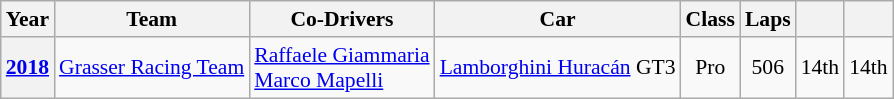<table class="wikitable" style="font-size: 90%;">
<tr>
<th>Year</th>
<th>Team</th>
<th>Co-Drivers</th>
<th>Car</th>
<th>Class</th>
<th>Laps</th>
<th></th>
<th></th>
</tr>
<tr>
<th><a href='#'>2018</a></th>
<td> <a href='#'>Grasser Racing Team</a></td>
<td> <a href='#'>Raffaele Giammaria</a><br> <a href='#'>Marco Mapelli</a></td>
<td><a href='#'>Lamborghini Huracán</a> GT3</td>
<td align=center>Pro</td>
<td align=center>506</td>
<td align=center>14th</td>
<td align=center>14th</td>
</tr>
</table>
